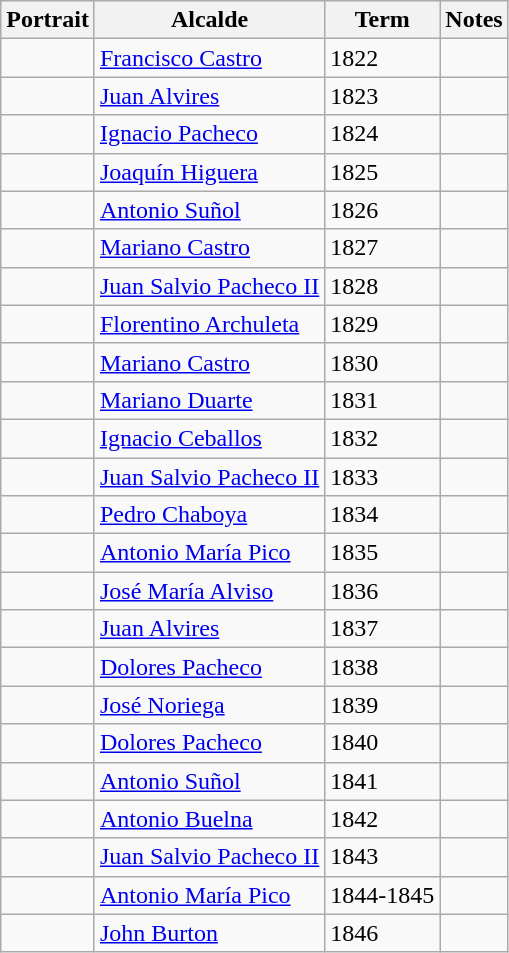<table class="wikitable">
<tr>
<th>Portrait</th>
<th>Alcalde</th>
<th>Term</th>
<th>Notes</th>
</tr>
<tr>
<td></td>
<td><a href='#'>Francisco Castro</a></td>
<td>1822</td>
<td></td>
</tr>
<tr>
<td></td>
<td><a href='#'>Juan Alvires</a></td>
<td>1823</td>
<td></td>
</tr>
<tr>
<td></td>
<td><a href='#'>Ignacio Pacheco</a></td>
<td>1824</td>
<td></td>
</tr>
<tr>
<td></td>
<td><a href='#'>Joaquín Higuera</a></td>
<td>1825</td>
<td></td>
</tr>
<tr>
<td></td>
<td><a href='#'>Antonio Suñol</a></td>
<td>1826</td>
<td></td>
</tr>
<tr>
<td></td>
<td><a href='#'>Mariano Castro</a></td>
<td>1827</td>
<td></td>
</tr>
<tr>
<td></td>
<td><a href='#'>Juan Salvio Pacheco II</a></td>
<td>1828</td>
<td></td>
</tr>
<tr>
<td></td>
<td><a href='#'>Florentino Archuleta</a></td>
<td>1829</td>
<td></td>
</tr>
<tr>
<td></td>
<td><a href='#'>Mariano Castro</a></td>
<td>1830</td>
<td></td>
</tr>
<tr>
<td></td>
<td><a href='#'>Mariano Duarte</a></td>
<td>1831</td>
<td></td>
</tr>
<tr>
<td></td>
<td><a href='#'>Ignacio Ceballos</a></td>
<td>1832</td>
<td></td>
</tr>
<tr>
<td></td>
<td><a href='#'>Juan Salvio Pacheco II</a></td>
<td>1833</td>
<td></td>
</tr>
<tr>
<td></td>
<td><a href='#'>Pedro Chaboya</a></td>
<td>1834</td>
<td></td>
</tr>
<tr>
<td></td>
<td><a href='#'>Antonio María Pico</a></td>
<td>1835</td>
<td></td>
</tr>
<tr>
<td></td>
<td><a href='#'>José María Alviso</a></td>
<td>1836</td>
<td></td>
</tr>
<tr>
<td></td>
<td><a href='#'>Juan Alvires</a></td>
<td>1837</td>
<td></td>
</tr>
<tr>
<td></td>
<td><a href='#'>Dolores Pacheco</a></td>
<td>1838</td>
<td></td>
</tr>
<tr>
<td></td>
<td><a href='#'>José Noriega</a></td>
<td>1839</td>
<td></td>
</tr>
<tr>
<td></td>
<td><a href='#'>Dolores Pacheco</a></td>
<td>1840</td>
<td></td>
</tr>
<tr>
<td></td>
<td><a href='#'>Antonio Suñol</a></td>
<td>1841</td>
<td></td>
</tr>
<tr>
<td></td>
<td><a href='#'>Antonio Buelna</a></td>
<td>1842</td>
<td></td>
</tr>
<tr>
<td></td>
<td><a href='#'>Juan Salvio Pacheco II</a></td>
<td>1843</td>
<td></td>
</tr>
<tr>
<td></td>
<td><a href='#'>Antonio María Pico</a></td>
<td>1844-1845</td>
<td></td>
</tr>
<tr>
<td></td>
<td><a href='#'>John Burton</a></td>
<td>1846</td>
<td></td>
</tr>
</table>
